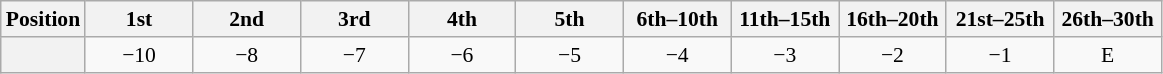<table class="wikitable" style="font-size:90%;text-align:center">
<tr>
<th style="text-align:left">Position</th>
<th style="width:65px;">1st</th>
<th style="width:65px;">2nd</th>
<th style="width:65px;">3rd</th>
<th style="width:65px;">4th</th>
<th style="width:65px;">5th</th>
<th style="width:65px;">6th–10th</th>
<th style="width:65px;">11th–15th</th>
<th style="width:65px;">16th–20th</th>
<th style="width:65px;">21st–25th</th>
<th style="width:65px;">26th–30th</th>
</tr>
<tr>
<th style="text-align:left"></th>
<td>−10</td>
<td>−8</td>
<td>−7</td>
<td>−6</td>
<td>−5</td>
<td>−4</td>
<td>−3</td>
<td>−2</td>
<td>−1</td>
<td>E</td>
</tr>
</table>
